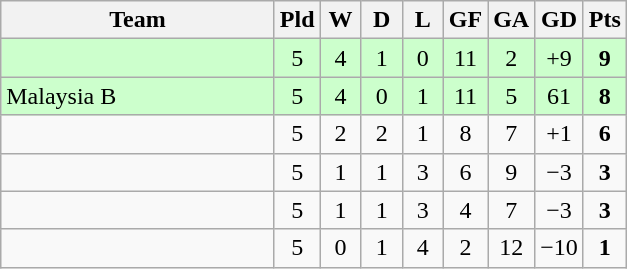<table class="wikitable" style="text-align: center;">
<tr>
<th width=175>Team</th>
<th width=20>Pld</th>
<th width=20>W</th>
<th width=20>D</th>
<th width=20>L</th>
<th width=20>GF</th>
<th width=20>GA</th>
<th width=20>GD</th>
<th width=20>Pts</th>
</tr>
<tr bgcolor=ccffcc>
<td style="text-align:left;"></td>
<td>5</td>
<td>4</td>
<td>1</td>
<td>0</td>
<td>11</td>
<td>2</td>
<td>+9</td>
<td><strong>9</strong></td>
</tr>
<tr bgcolor=ccffcc>
<td style="text-align:left;"> Malaysia B</td>
<td>5</td>
<td>4</td>
<td>0</td>
<td>1</td>
<td>11</td>
<td>5</td>
<td>61</td>
<td><strong>8</strong></td>
</tr>
<tr>
<td style="text-align:left;"></td>
<td>5</td>
<td>2</td>
<td>2</td>
<td>1</td>
<td>8</td>
<td>7</td>
<td>+1</td>
<td><strong>6</strong></td>
</tr>
<tr>
<td style="text-align:left;"></td>
<td>5</td>
<td>1</td>
<td>1</td>
<td>3</td>
<td>6</td>
<td>9</td>
<td>−3</td>
<td><strong>3</strong></td>
</tr>
<tr>
<td style="text-align:left;"></td>
<td>5</td>
<td>1</td>
<td>1</td>
<td>3</td>
<td>4</td>
<td>7</td>
<td>−3</td>
<td><strong>3</strong></td>
</tr>
<tr>
<td style="text-align:left;"></td>
<td>5</td>
<td>0</td>
<td>1</td>
<td>4</td>
<td>2</td>
<td>12</td>
<td>−10</td>
<td><strong>1</strong></td>
</tr>
</table>
